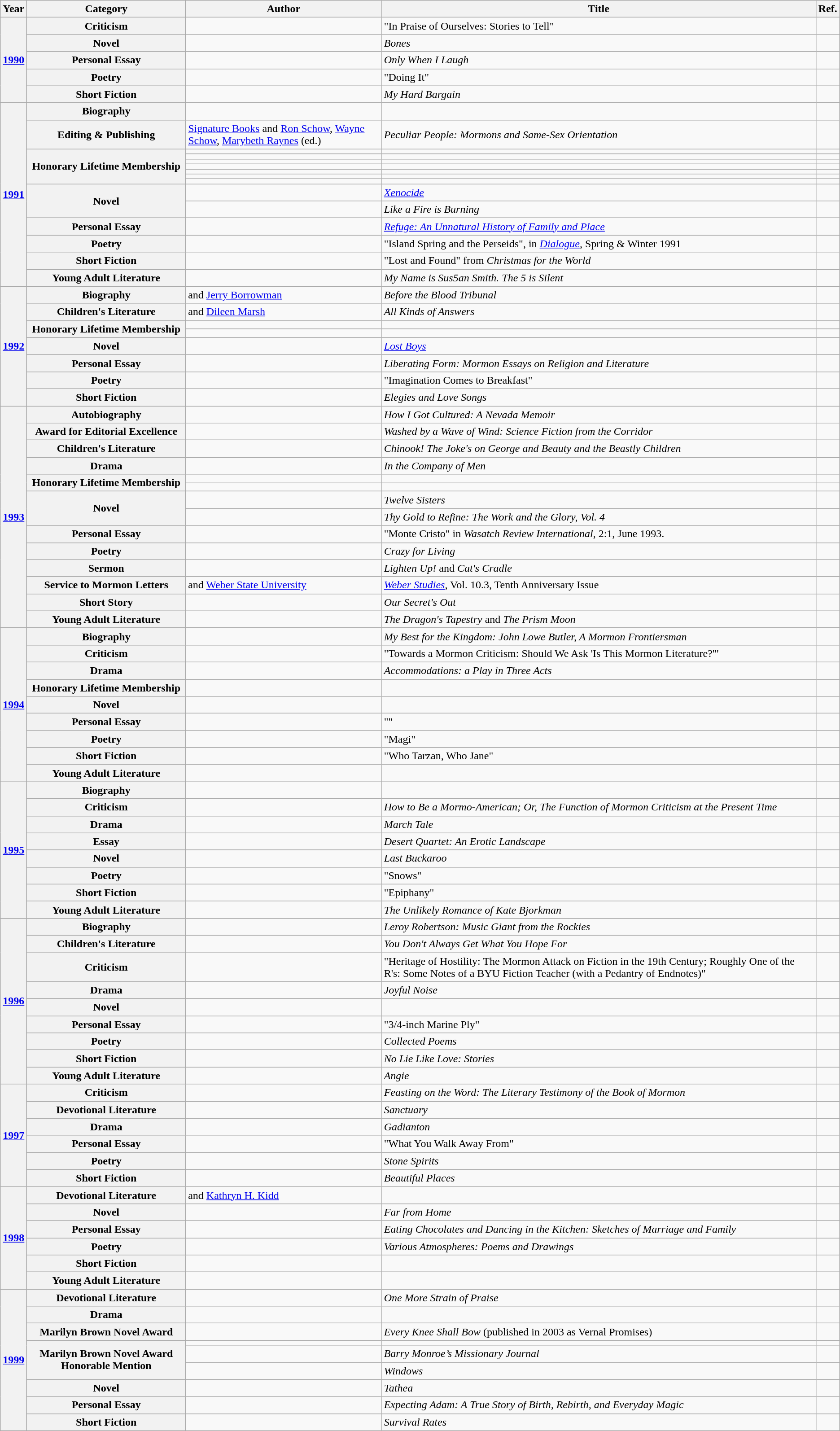<table class="wikitable sortable mw-collapsible">
<tr>
<th>Year</th>
<th>Category</th>
<th>Author</th>
<th>Title</th>
<th>Ref.</th>
</tr>
<tr>
<th rowspan="5"><a href='#'>1990</a></th>
<th>Criticism</th>
<td></td>
<td>"In Praise of Ourselves: Stories to Tell"</td>
<td></td>
</tr>
<tr>
<th>Novel</th>
<td></td>
<td><em>Bones</em></td>
<td></td>
</tr>
<tr>
<th>Personal Essay</th>
<td></td>
<td><em>Only When I Laugh</em></td>
<td></td>
</tr>
<tr>
<th>Poetry</th>
<td></td>
<td>"Doing It"</td>
<td></td>
</tr>
<tr>
<th>Short Fiction</th>
<td></td>
<td><em>My Hard Bargain</em></td>
<td></td>
</tr>
<tr>
<th rowspan="15"><a href='#'>1991</a></th>
<th>Biography</th>
<td></td>
<td><em></em></td>
<td></td>
</tr>
<tr>
<th>Editing & Publishing</th>
<td><a href='#'>Signature Books</a> and <a href='#'>Ron Schow</a>, <a href='#'>Wayne Schow</a>, <a href='#'>Marybeth Raynes</a> (ed.)</td>
<td><em>Peculiar People: Mormons and Same-Sex Orientation</em></td>
<td></td>
</tr>
<tr>
<th rowspan="7">Honorary Lifetime Membership</th>
<td></td>
<td></td>
<td></td>
</tr>
<tr>
<td></td>
<td></td>
<td></td>
</tr>
<tr>
<td></td>
<td></td>
<td></td>
</tr>
<tr>
<td></td>
<td></td>
<td></td>
</tr>
<tr>
<td></td>
<td></td>
<td></td>
</tr>
<tr>
<td></td>
<td></td>
<td></td>
</tr>
<tr>
<td></td>
<td></td>
<td></td>
</tr>
<tr>
<th rowspan="2">Novel</th>
<td></td>
<td><em><a href='#'>Xenocide</a></em></td>
<td></td>
</tr>
<tr>
<td></td>
<td><em>Like a Fire is Burning</em></td>
<td></td>
</tr>
<tr>
<th>Personal Essay</th>
<td></td>
<td><em><a href='#'>Refuge: An Unnatural History of Family and Place</a></em></td>
<td></td>
</tr>
<tr>
<th>Poetry</th>
<td></td>
<td>"Island Spring and the Perseids", in <em><a href='#'>Dialogue</a></em>, Spring & Winter 1991</td>
<td></td>
</tr>
<tr>
<th>Short Fiction</th>
<td></td>
<td>"Lost and Found" from <em>Christmas for the World</em></td>
<td></td>
</tr>
<tr>
<th>Young Adult Literature</th>
<td></td>
<td><em>My Name is Sus5an Smith. The 5 is Silent</em></td>
<td></td>
</tr>
<tr>
<th rowspan="8"><a href='#'>1992</a></th>
<th>Biography</th>
<td> and <a href='#'>Jerry Borrowman</a></td>
<td><em>Before the Blood Tribunal</em></td>
<td></td>
</tr>
<tr>
<th>Children's Literature</th>
<td> and <a href='#'>Dileen Marsh</a></td>
<td><em>All Kinds of Answers</em></td>
<td></td>
</tr>
<tr>
<th rowspan="2">Honorary Lifetime Membership</th>
<td></td>
<td></td>
<td></td>
</tr>
<tr>
<td></td>
<td></td>
<td></td>
</tr>
<tr>
<th>Novel</th>
<td></td>
<td><em><a href='#'>Lost Boys</a></em></td>
<td></td>
</tr>
<tr>
<th>Personal Essay</th>
<td></td>
<td><em>Liberating Form: Mormon Essays on Religion and Literature</em></td>
<td></td>
</tr>
<tr>
<th>Poetry</th>
<td></td>
<td>"Imagination Comes to Breakfast"</td>
<td></td>
</tr>
<tr>
<th>Short Fiction</th>
<td></td>
<td><em>Elegies and Love Songs</em></td>
<td></td>
</tr>
<tr>
<th rowspan="14"><a href='#'>1993</a></th>
<th>Autobiography</th>
<td></td>
<td><em>How I Got Cultured: A Nevada Memoir</em></td>
<td></td>
</tr>
<tr>
<th>Award for Editorial Excellence</th>
<td></td>
<td><em>Washed by a Wave of Wind: Science Fiction from the Corridor</em></td>
<td></td>
</tr>
<tr>
<th>Children's Literature</th>
<td></td>
<td><em>Chinook! The Joke's on George and Beauty and the Beastly Children</em></td>
<td></td>
</tr>
<tr>
<th>Drama</th>
<td></td>
<td><em>In the Company of Men</em></td>
<td></td>
</tr>
<tr>
<th rowspan="2">Honorary Lifetime Membership</th>
<td></td>
<td></td>
<td></td>
</tr>
<tr>
<td></td>
<td></td>
<td></td>
</tr>
<tr>
<th rowspan="2">Novel</th>
<td></td>
<td><em>Twelve Sisters</em></td>
<td></td>
</tr>
<tr>
<td></td>
<td><em>Thy Gold to Refine: The Work and the Glory, Vol. 4</em></td>
<td></td>
</tr>
<tr>
<th>Personal Essay</th>
<td></td>
<td>"Monte Cristo" in <em>Wasatch Review International</em>, 2:1, June 1993.</td>
<td></td>
</tr>
<tr>
<th>Poetry</th>
<td></td>
<td><em>Crazy for Living</em></td>
<td></td>
</tr>
<tr>
<th>Sermon</th>
<td></td>
<td><em>Lighten Up!</em> and <em>Cat's Cradle</em></td>
<td></td>
</tr>
<tr>
<th>Service to Mormon Letters</th>
<td> and <a href='#'>Weber State University</a></td>
<td><em><a href='#'>Weber Studies</a></em>, Vol. 10.3, Tenth Anniversary Issue</td>
<td></td>
</tr>
<tr>
<th>Short Story</th>
<td></td>
<td><em>Our Secret's Out</em></td>
<td></td>
</tr>
<tr>
<th>Young Adult Literature</th>
<td></td>
<td><em>The Dragon's Tapestry</em> and <em>The Prism Moon</em></td>
<td></td>
</tr>
<tr>
<th rowspan="9"><a href='#'>1994</a></th>
<th>Biography</th>
<td></td>
<td><em>My Best for the Kingdom: John Lowe Butler, A Mormon Frontiersman</em></td>
<td></td>
</tr>
<tr>
<th>Criticism</th>
<td></td>
<td>"Towards a Mormon Criticism: Should We Ask 'Is This Mormon Literature?'"</td>
<td></td>
</tr>
<tr>
<th>Drama</th>
<td></td>
<td><em>Accommodations: a Play in Three Acts</em></td>
<td></td>
</tr>
<tr>
<th>Honorary Lifetime Membership</th>
<td></td>
<td></td>
<td></td>
</tr>
<tr>
<th>Novel</th>
<td></td>
<td><em></em></td>
<td></td>
</tr>
<tr>
<th>Personal Essay</th>
<td></td>
<td>""</td>
<td></td>
</tr>
<tr>
<th>Poetry</th>
<td></td>
<td>"Magi"</td>
<td></td>
</tr>
<tr>
<th>Short Fiction</th>
<td></td>
<td>"Who Tarzan, Who Jane"</td>
<td></td>
</tr>
<tr>
<th>Young Adult Literature</th>
<td></td>
<td><em></em></td>
<td></td>
</tr>
<tr>
<th rowspan="8"><a href='#'>1995</a></th>
<th>Biography</th>
<td></td>
<td><em></em></td>
<td></td>
</tr>
<tr>
<th>Criticism</th>
<td></td>
<td><em>How to Be a Mormo-American; Or, The Function of Mormon Criticism at the Present Time</em></td>
<td></td>
</tr>
<tr>
<th>Drama</th>
<td></td>
<td><em>March Tale</em></td>
<td></td>
</tr>
<tr>
<th>Essay</th>
<td></td>
<td><em>Desert Quartet: An Erotic Landscape</em></td>
<td></td>
</tr>
<tr>
<th>Novel</th>
<td></td>
<td><em>Last Buckaroo</em></td>
<td></td>
</tr>
<tr>
<th>Poetry</th>
<td></td>
<td>"Snows"</td>
<td></td>
</tr>
<tr>
<th>Short Fiction</th>
<td></td>
<td>"Epiphany"</td>
<td></td>
</tr>
<tr>
<th>Young Adult Literature</th>
<td></td>
<td><em>The Unlikely Romance of Kate Bjorkman</em></td>
<td></td>
</tr>
<tr>
<th rowspan="9"><a href='#'>1996</a></th>
<th>Biography</th>
<td></td>
<td><em>Leroy Robertson: Music Giant from the Rockies</em></td>
<td></td>
</tr>
<tr>
<th>Children's Literature</th>
<td></td>
<td><em>You Don't Always Get What You Hope For</em></td>
<td></td>
</tr>
<tr>
<th>Criticism</th>
<td></td>
<td>"Heritage of Hostility: The Mormon Attack on Fiction in the 19th Century; Roughly One of the R's: Some Notes of a BYU Fiction Teacher (with a Pedantry of Endnotes)"</td>
<td></td>
</tr>
<tr>
<th>Drama</th>
<td></td>
<td><em>Joyful Noise</em></td>
<td></td>
</tr>
<tr>
<th>Novel</th>
<td></td>
<td><em></em></td>
<td></td>
</tr>
<tr>
<th>Personal Essay</th>
<td></td>
<td>"3/4-inch Marine Ply"</td>
<td></td>
</tr>
<tr>
<th>Poetry</th>
<td></td>
<td><em>Collected Poems</em></td>
<td></td>
</tr>
<tr>
<th>Short Fiction</th>
<td></td>
<td><em>No Lie Like Love: Stories</em></td>
<td></td>
</tr>
<tr>
<th>Young Adult Literature</th>
<td></td>
<td><em>Angie</em></td>
<td></td>
</tr>
<tr>
<th rowspan="6"><a href='#'>1997</a></th>
<th>Criticism</th>
<td></td>
<td><em>Feasting on the Word: The Literary Testimony of the Book of Mormon</em></td>
<td></td>
</tr>
<tr>
<th>Devotional Literature</th>
<td></td>
<td><em>Sanctuary</em></td>
<td></td>
</tr>
<tr>
<th>Drama</th>
<td></td>
<td><em>Gadianton</em></td>
<td></td>
</tr>
<tr>
<th>Personal Essay</th>
<td></td>
<td>"What You Walk Away From"</td>
<td></td>
</tr>
<tr>
<th>Poetry</th>
<td></td>
<td><em>Stone Spirits</em></td>
<td></td>
</tr>
<tr>
<th>Short Fiction</th>
<td></td>
<td><em>Beautiful Places</em></td>
<td></td>
</tr>
<tr>
<th rowspan="6"><a href='#'>1998</a></th>
<th>Devotional Literature</th>
<td> and <a href='#'>Kathryn H. Kidd</a></td>
<td><em></em></td>
<td></td>
</tr>
<tr>
<th>Novel</th>
<td></td>
<td><em>Far from Home</em></td>
<td></td>
</tr>
<tr>
<th>Personal Essay</th>
<td></td>
<td><em>Eating Chocolates and Dancing in the Kitchen: Sketches of Marriage and Family</em></td>
<td></td>
</tr>
<tr>
<th>Poetry</th>
<td></td>
<td><em>Various Atmospheres: Poems and Drawings</em></td>
<td></td>
</tr>
<tr>
<th>Short Fiction</th>
<td></td>
<td><em></em></td>
<td></td>
</tr>
<tr>
<th>Young Adult Literature</th>
<td></td>
<td><em></em></td>
<td></td>
</tr>
<tr>
<th rowspan="9"><a href='#'>1999</a></th>
<th>Devotional Literature</th>
<td></td>
<td><em>One More Strain of Praise</em></td>
<td></td>
</tr>
<tr>
<th>Drama</th>
<td></td>
<td><em></em></td>
<td></td>
</tr>
<tr>
<th>Marilyn Brown Novel Award</th>
<td></td>
<td><em>Every Knee Shall Bow</em> (published in 2003 as Vernal Promises)</td>
<td></td>
</tr>
<tr>
<th rowspan="3">Marilyn Brown Novel Award Honorable Mention</th>
<td></td>
<td><em></em></td>
<td></td>
</tr>
<tr>
<td></td>
<td><em>Barry Monroe’s Missionary Journal</em></td>
<td></td>
</tr>
<tr>
<td></td>
<td><em>Windows</em></td>
<td></td>
</tr>
<tr>
<th>Novel</th>
<td></td>
<td><em>Tathea</em></td>
<td></td>
</tr>
<tr>
<th>Personal Essay</th>
<td></td>
<td><em>Expecting Adam: A True Story of Birth, Rebirth, and Everyday Magic</em></td>
<td></td>
</tr>
<tr>
<th>Short Fiction</th>
<td></td>
<td><em>Survival Rates</em></td>
<td></td>
</tr>
</table>
